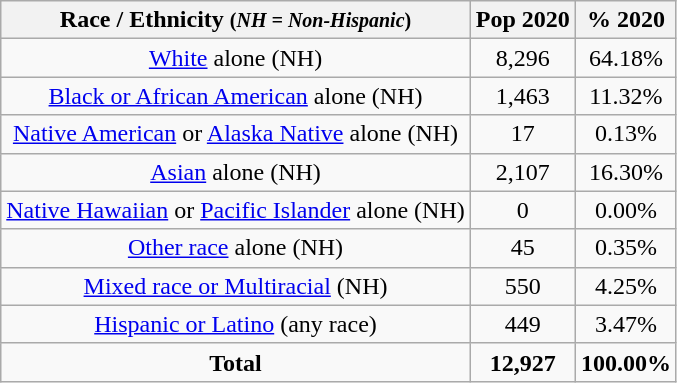<table class="wikitable" style="text-align:center;">
<tr>
<th>Race / Ethnicity <small>(<em>NH = Non-Hispanic</em>)</small></th>
<th>Pop 2020</th>
<th>% 2020</th>
</tr>
<tr>
<td><a href='#'>White</a> alone (NH)</td>
<td>8,296</td>
<td>64.18%</td>
</tr>
<tr>
<td><a href='#'>Black or African American</a> alone (NH)</td>
<td>1,463</td>
<td>11.32%</td>
</tr>
<tr>
<td><a href='#'>Native American</a> or <a href='#'>Alaska Native</a> alone (NH)</td>
<td>17</td>
<td>0.13%</td>
</tr>
<tr>
<td><a href='#'>Asian</a> alone (NH)</td>
<td>2,107</td>
<td>16.30%</td>
</tr>
<tr>
<td><a href='#'>Native Hawaiian</a> or <a href='#'>Pacific Islander</a> alone (NH)</td>
<td>0</td>
<td>0.00%</td>
</tr>
<tr>
<td><a href='#'>Other race</a> alone (NH)</td>
<td>45</td>
<td>0.35%</td>
</tr>
<tr>
<td><a href='#'>Mixed race or Multiracial</a> (NH)</td>
<td>550</td>
<td>4.25%</td>
</tr>
<tr>
<td><a href='#'>Hispanic or Latino</a> (any race)</td>
<td>449</td>
<td>3.47%</td>
</tr>
<tr>
<td><strong>Total</strong></td>
<td><strong>12,927</strong></td>
<td><strong>100.00%</strong></td>
</tr>
</table>
